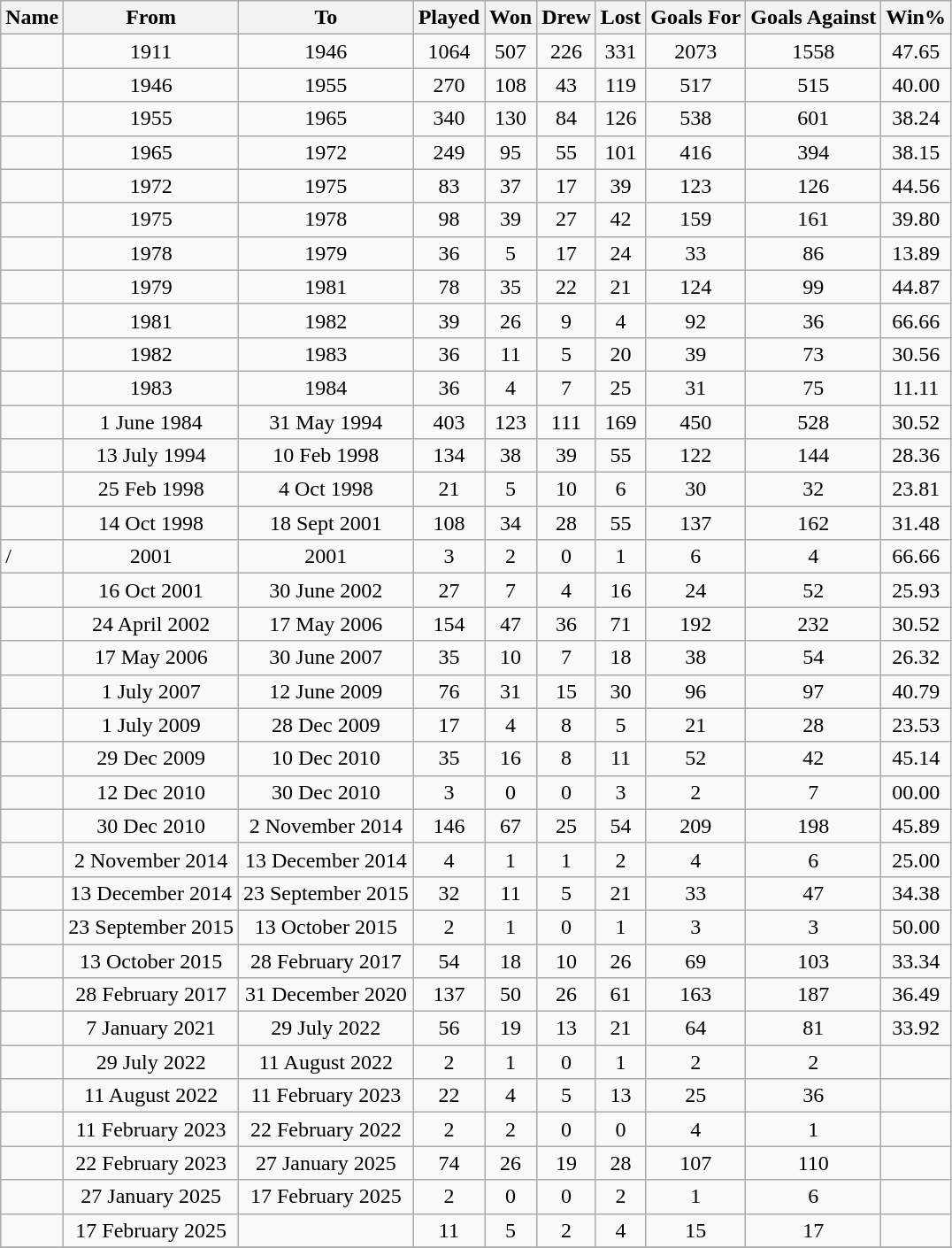<table class="wikitable sortable" style="text-align: center">
<tr>
<th>Name</th>
<th>From</th>
<th>To</th>
<th>Played</th>
<th>Won</th>
<th>Drew</th>
<th>Lost</th>
<th>Goals For</th>
<th>Goals Against</th>
<th>Win%</th>
</tr>
<tr>
<td align=left> </td>
<td>1911</td>
<td>1946</td>
<td>1064</td>
<td>507</td>
<td>226</td>
<td>331</td>
<td>2073</td>
<td>1558</td>
<td>47.65</td>
</tr>
<tr>
<td align=left> </td>
<td>1946</td>
<td>1955</td>
<td>270</td>
<td>108</td>
<td>43</td>
<td>119</td>
<td>517</td>
<td>515</td>
<td>40.00</td>
</tr>
<tr>
<td align=left> </td>
<td>1955</td>
<td>1965</td>
<td>340</td>
<td>130</td>
<td>84</td>
<td>126</td>
<td>538</td>
<td>601</td>
<td>38.24</td>
</tr>
<tr>
<td align=left> </td>
<td>1965</td>
<td>1972</td>
<td>249</td>
<td>95</td>
<td>55</td>
<td>101</td>
<td>416</td>
<td>394</td>
<td>38.15</td>
</tr>
<tr>
<td align=left> </td>
<td>1972</td>
<td>1975</td>
<td>83</td>
<td>37</td>
<td>17</td>
<td>39</td>
<td>123</td>
<td>126</td>
<td>44.56</td>
</tr>
<tr>
<td align=left> </td>
<td>1975</td>
<td>1978</td>
<td>98</td>
<td>39</td>
<td>27</td>
<td>42</td>
<td>159</td>
<td>161</td>
<td>39.80</td>
</tr>
<tr>
<td align=left> </td>
<td>1978</td>
<td>1979</td>
<td>36</td>
<td>5</td>
<td>17</td>
<td>24</td>
<td>33</td>
<td>86</td>
<td>13.89</td>
</tr>
<tr>
<td align=left> </td>
<td>1979</td>
<td>1981</td>
<td>78</td>
<td>35</td>
<td>22</td>
<td>21</td>
<td>124</td>
<td>99</td>
<td>44.87</td>
</tr>
<tr>
<td align=left> </td>
<td>1981</td>
<td>1982</td>
<td>39</td>
<td>26</td>
<td>9</td>
<td>4</td>
<td>92</td>
<td>36</td>
<td>66.66</td>
</tr>
<tr>
<td align=left> </td>
<td>1982</td>
<td>1983</td>
<td>36</td>
<td>11</td>
<td>5</td>
<td>20</td>
<td>39</td>
<td>73</td>
<td>30.56</td>
</tr>
<tr>
<td align=left> </td>
<td>1983</td>
<td>1984</td>
<td>36</td>
<td>4</td>
<td>7</td>
<td>25</td>
<td>31</td>
<td>75</td>
<td>11.11</td>
</tr>
<tr>
<td align=left> </td>
<td>1 June 1984</td>
<td>31 May 1994</td>
<td>403</td>
<td>123</td>
<td>111</td>
<td>169</td>
<td>450</td>
<td>528</td>
<td>30.52</td>
</tr>
<tr>
<td align=left> </td>
<td>13 July 1994</td>
<td>10 Feb 1998</td>
<td>134</td>
<td>38</td>
<td>39</td>
<td>55</td>
<td>122</td>
<td>144</td>
<td>28.36</td>
</tr>
<tr>
<td align=left> </td>
<td>25 Feb 1998</td>
<td>4 Oct 1998</td>
<td>21</td>
<td>5</td>
<td>10</td>
<td>6</td>
<td>30</td>
<td>32</td>
<td>23.81</td>
</tr>
<tr>
<td align=left> </td>
<td>14 Oct 1998</td>
<td>18 Sept 2001</td>
<td>108</td>
<td>34</td>
<td>28</td>
<td>55</td>
<td>137</td>
<td>162</td>
<td>31.48</td>
</tr>
<tr>
<td align=left> <em></em>/<br> <em></em></td>
<td>2001</td>
<td>2001</td>
<td>3</td>
<td>2</td>
<td>0</td>
<td>1</td>
<td>6</td>
<td>4</td>
<td>66.66</td>
</tr>
<tr>
<td align=left> </td>
<td>16 Oct 2001</td>
<td>30 June 2002</td>
<td>27</td>
<td>7</td>
<td>4</td>
<td>16</td>
<td>24</td>
<td>52</td>
<td>25.93</td>
</tr>
<tr>
<td align=left> </td>
<td>24 April 2002</td>
<td>17 May 2006</td>
<td>154</td>
<td>47</td>
<td>36</td>
<td>71</td>
<td>192</td>
<td>232</td>
<td>30.52</td>
</tr>
<tr>
<td align=left> </td>
<td>17 May 2006</td>
<td>30 June 2007</td>
<td>35</td>
<td>10</td>
<td>7</td>
<td>18</td>
<td>38</td>
<td>54</td>
<td>26.32</td>
</tr>
<tr>
<td align=left> </td>
<td>1 July 2007</td>
<td>12 June 2009</td>
<td>76</td>
<td>31</td>
<td>15</td>
<td>30</td>
<td>96</td>
<td>97</td>
<td>40.79</td>
</tr>
<tr>
<td align=left> </td>
<td>1 July 2009</td>
<td>28 Dec 2009</td>
<td>17</td>
<td>4</td>
<td>8</td>
<td>5</td>
<td>21</td>
<td>28</td>
<td>23.53</td>
</tr>
<tr>
<td align=left> </td>
<td>29 Dec 2009</td>
<td>10 Dec 2010</td>
<td>35</td>
<td>16</td>
<td>8</td>
<td>11</td>
<td>52</td>
<td>42</td>
<td>45.14</td>
</tr>
<tr>
<td align=left><em> </em></td>
<td>12 Dec 2010</td>
<td>30 Dec 2010</td>
<td>3</td>
<td>0</td>
<td>0</td>
<td>3</td>
<td>2</td>
<td>7</td>
<td>00.00</td>
</tr>
<tr>
<td align=left> </td>
<td>30 Dec 2010</td>
<td>2 November 2014</td>
<td>146</td>
<td>67</td>
<td>25</td>
<td>54</td>
<td>209</td>
<td>198</td>
<td>45.89</td>
</tr>
<tr>
<td align=left><em> </em></td>
<td>2 November 2014</td>
<td>13 December 2014</td>
<td>4</td>
<td>1</td>
<td>1</td>
<td>2</td>
<td>4</td>
<td>6</td>
<td>25.00</td>
</tr>
<tr>
<td align=left> </td>
<td>13 December 2014</td>
<td>23 September 2015</td>
<td>32</td>
<td>11</td>
<td>5</td>
<td>21</td>
<td>33</td>
<td>47</td>
<td>34.38</td>
</tr>
<tr>
<td align=left><em> </em></td>
<td>23 September 2015</td>
<td>13 October 2015</td>
<td>2</td>
<td>1</td>
<td>0</td>
<td>1</td>
<td>3</td>
<td>3</td>
<td>50.00</td>
</tr>
<tr>
<td align=left> </td>
<td>13 October 2015</td>
<td>28 February 2017</td>
<td>54</td>
<td>18</td>
<td>10</td>
<td>26</td>
<td>69</td>
<td>103</td>
<td>33.34</td>
</tr>
<tr>
<td align=left> </td>
<td>28 February 2017</td>
<td>31 December 2020</td>
<td>137</td>
<td>50</td>
<td>26</td>
<td>61</td>
<td>163</td>
<td>187</td>
<td>36.49</td>
</tr>
<tr>
<td align=left> </td>
<td>7 January 2021</td>
<td>29 July 2022</td>
<td>56</td>
<td>19</td>
<td>13</td>
<td>21</td>
<td>64</td>
<td>81</td>
<td>33.92</td>
</tr>
<tr>
<td align=left><em> </em></td>
<td>29 July 2022</td>
<td>11 August 2022</td>
<td>2</td>
<td>1</td>
<td>0</td>
<td>1</td>
<td>2</td>
<td>2</td>
<td></td>
</tr>
<tr>
<td align=left> </td>
<td>11 August 2022</td>
<td>11 February 2023</td>
<td>22</td>
<td>4</td>
<td>5</td>
<td>13</td>
<td>25</td>
<td>36</td>
<td></td>
</tr>
<tr>
<td align=left><em> </em></td>
<td>11 February 2023</td>
<td>22 February 2022</td>
<td>2</td>
<td>2</td>
<td>0</td>
<td>0</td>
<td>4</td>
<td>1</td>
<td></td>
</tr>
<tr>
<td align=left> </td>
<td>22 February 2023</td>
<td>27 January 2025</td>
<td>74</td>
<td>26</td>
<td>19</td>
<td>28</td>
<td>107</td>
<td>110</td>
<td></td>
</tr>
<tr>
<td align=left><em> </em></td>
<td>27 January 2025</td>
<td>17 February 2025</td>
<td>2</td>
<td>0</td>
<td>0</td>
<td>2</td>
<td>1</td>
<td>6</td>
<td></td>
</tr>
<tr>
<td align=left> </td>
<td>17 February 2025</td>
<td></td>
<td>11</td>
<td>5</td>
<td>2</td>
<td>4</td>
<td>15</td>
<td>17</td>
<td></td>
</tr>
<tr>
</tr>
</table>
